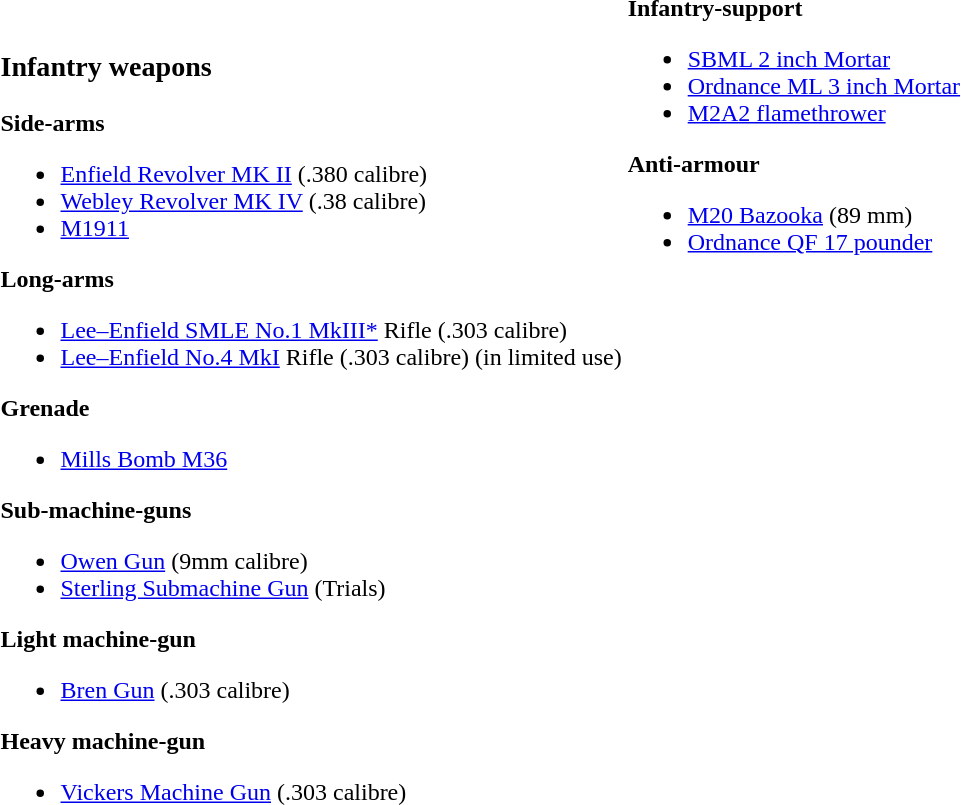<table border=0 style="font-size:100%; text-align:left;">
<tr>
<td width=50% valign=top><br><h3>Infantry weapons</h3><strong>Side-arms</strong><ul><li> <a href='#'>Enfield Revolver MK II</a> (.380 calibre)</li><li> <a href='#'>Webley Revolver MK IV</a> (.38 calibre)</li><li><a href='#'>M1911</a></li></ul><strong>Long-arms</strong><ul><li> <a href='#'>Lee–Enfield SMLE No.1 MkIII*</a> Rifle (.303 calibre)</li><li> <a href='#'>Lee–Enfield No.4 MkI</a> Rifle (.303 calibre) (in limited use) </li></ul><strong>Grenade</strong><ul><li> <a href='#'>Mills Bomb M36</a></li></ul><strong>Sub-machine-guns</strong><ul><li> <a href='#'>Owen Gun</a> (9mm calibre)</li><li> <a href='#'>Sterling Submachine Gun</a> (Trials)</li></ul><strong>Light machine-gun</strong><ul><li> <a href='#'>Bren Gun</a> (.303 calibre)</li></ul><strong>Heavy machine-gun</strong><ul><li> <a href='#'>Vickers Machine Gun</a> (.303 calibre)</li></ul></td>
<td width=50% valign=top><strong>Infantry-support</strong><br><ul><li>  <a href='#'>SBML 2 inch Mortar</a></li><li> <a href='#'>Ordnance ML 3 inch Mortar</a></li><li> <a href='#'>M2A2 flamethrower</a></li></ul><strong>Anti-armour</strong><ul><li> <a href='#'>M20 Bazooka</a> (89 mm)</li><li> <a href='#'>Ordnance QF 17 pounder</a></li></ul></td>
</tr>
</table>
